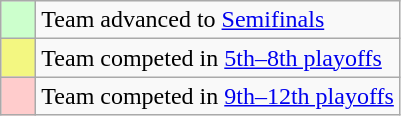<table class="wikitable">
<tr>
<td style="background: #ccffcc;">    </td>
<td>Team advanced to <a href='#'>Semifinals</a></td>
</tr>
<tr>
<td style="background: #F3F781;">    </td>
<td>Team competed in <a href='#'>5th–8th playoffs</a></td>
</tr>
<tr>
<td style="background: #ffcccc;">    </td>
<td>Team competed in <a href='#'>9th–12th playoffs</a></td>
</tr>
</table>
